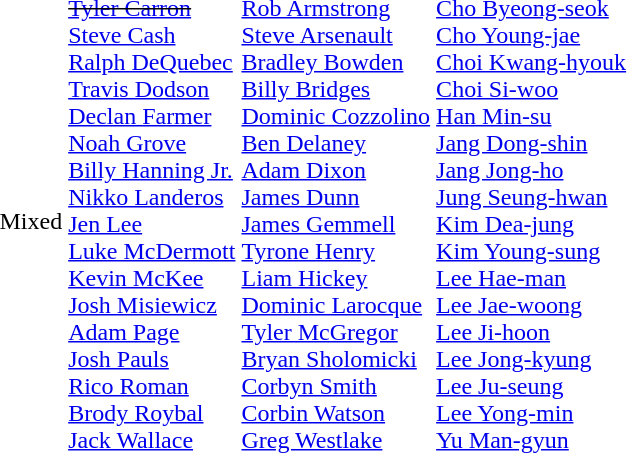<table>
<tr>
<td rowspan=2>Mixed</td>
<td></td>
<td></td>
<td></td>
</tr>
<tr valign="top">
<td><s><a href='#'>Tyler Carron</a></s><br><a href='#'>Steve Cash</a><br><a href='#'>Ralph DeQuebec</a><br><a href='#'>Travis Dodson</a><br><a href='#'>Declan Farmer</a><br><a href='#'>Noah Grove</a><br><a href='#'>Billy Hanning Jr.</a><br><a href='#'>Nikko Landeros</a><br><a href='#'>Jen Lee</a><br><a href='#'>Luke McDermott</a><br><a href='#'>Kevin McKee</a><br><a href='#'>Josh Misiewicz</a><br><a href='#'>Adam Page</a><br><a href='#'>Josh Pauls</a><br><a href='#'>Rico Roman</a><br><a href='#'>Brody Roybal</a><br><a href='#'>Jack Wallace</a></td>
<td><a href='#'>Rob Armstrong</a><br><a href='#'>Steve Arsenault</a><br><a href='#'>Bradley Bowden</a><br><a href='#'>Billy Bridges</a><br><a href='#'>Dominic Cozzolino</a><br><a href='#'>Ben Delaney</a><br><a href='#'>Adam Dixon</a><br><a href='#'>James Dunn</a><br><a href='#'>James Gemmell</a><br><a href='#'>Tyrone Henry</a><br><a href='#'>Liam Hickey</a><br><a href='#'>Dominic Larocque</a><br><a href='#'>Tyler McGregor</a><br><a href='#'>Bryan Sholomicki</a><br><a href='#'>Corbyn Smith</a><br><a href='#'>Corbin Watson</a><br><a href='#'>Greg Westlake</a></td>
<td><a href='#'>Cho Byeong-seok</a><br><a href='#'>Cho Young-jae</a><br><a href='#'>Choi Kwang-hyouk</a><br><a href='#'>Choi Si-woo</a><br><a href='#'>Han Min-su</a><br><a href='#'>Jang Dong-shin</a><br><a href='#'>Jang Jong-ho</a><br><a href='#'>Jung Seung-hwan</a><br><a href='#'>Kim Dea-jung</a><br><a href='#'>Kim Young-sung</a><br><a href='#'>Lee Hae-man</a><br><a href='#'>Lee Jae-woong</a><br><a href='#'>Lee Ji-hoon</a><br><a href='#'>Lee Jong-kyung</a><br><a href='#'>Lee Ju-seung</a><br><a href='#'>Lee Yong-min</a><br><a href='#'>Yu Man-gyun</a></td>
</tr>
</table>
